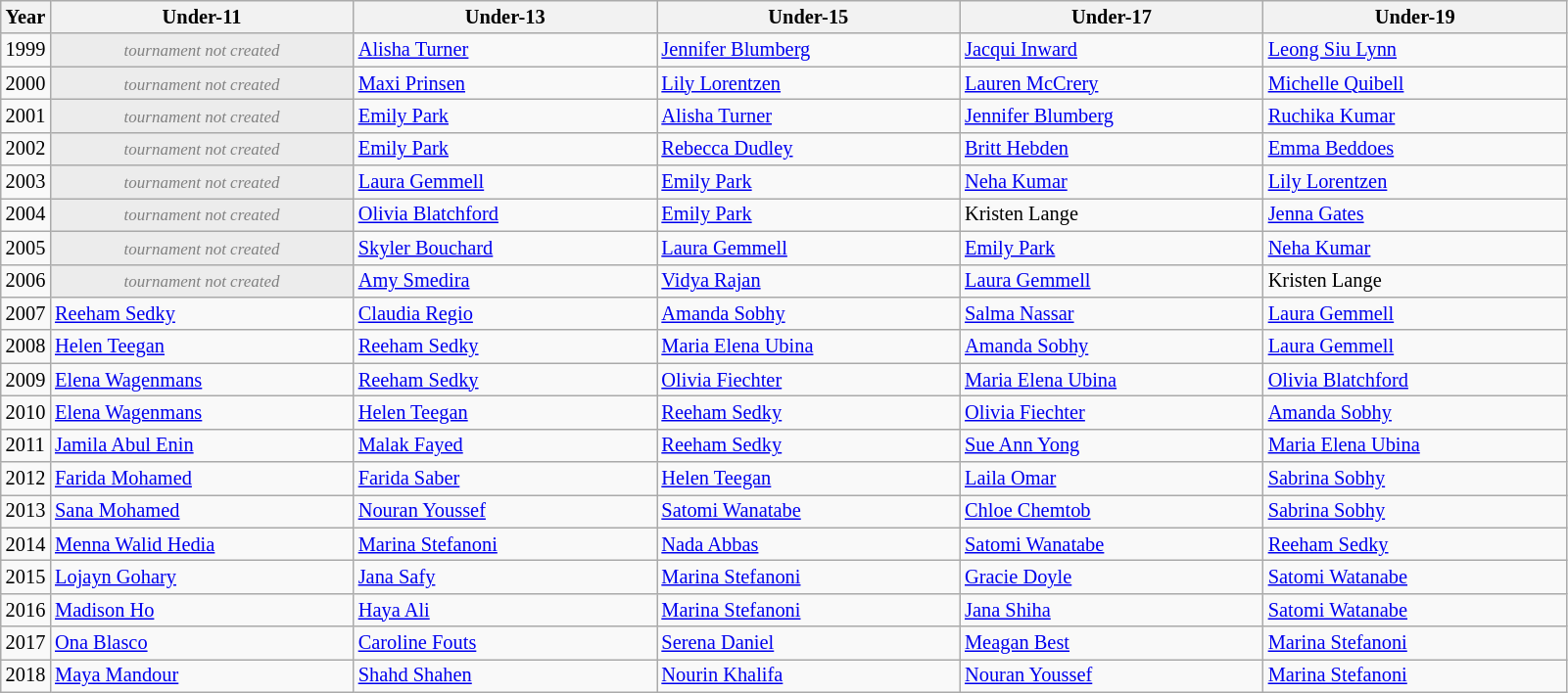<table class="wikitable sortable" style="font-size: 85%">
<tr>
<th>Year</th>
<th width=200>Under-11</th>
<th width=200>Under-13</th>
<th width=200>Under-15</th>
<th width=200>Under-17</th>
<th width=200>Under-19</th>
</tr>
<tr>
<td>1999</td>
<td style="background: #ececec; color: grey; text-align: center" class="table-na"><small><em>tournament not created</em></small></td>
<td> <a href='#'>Alisha Turner</a></td>
<td> <a href='#'>Jennifer Blumberg</a></td>
<td>  <a href='#'>Jacqui Inward</a></td>
<td> <a href='#'>Leong Siu Lynn</a></td>
</tr>
<tr>
<td>2000</td>
<td style="background: #ececec; color: grey; text-align: center" class="table-na"><small><em>tournament not created</em></small></td>
<td> <a href='#'>Maxi Prinsen</a></td>
<td> <a href='#'>Lily Lorentzen</a></td>
<td> <a href='#'>Lauren McCrery</a></td>
<td> <a href='#'>Michelle Quibell</a></td>
</tr>
<tr>
<td>2001</td>
<td style="background: #ececec; color: grey; text-align: center" class="table-na"><small><em>tournament not created</em></small></td>
<td> <a href='#'>Emily Park</a></td>
<td> <a href='#'>Alisha Turner</a></td>
<td> <a href='#'>Jennifer Blumberg</a></td>
<td> <a href='#'>Ruchika Kumar</a></td>
</tr>
<tr>
<td>2002</td>
<td style="background: #ececec; color: grey; text-align: center" class="table-na"><small><em>tournament not created</em></small></td>
<td> <a href='#'>Emily Park</a></td>
<td> <a href='#'>Rebecca Dudley</a></td>
<td> <a href='#'>Britt Hebden</a></td>
<td> <a href='#'>Emma Beddoes</a></td>
</tr>
<tr>
<td>2003</td>
<td style="background: #ececec; color: grey; text-align: center" class="table-na"><small><em>tournament not created</em></small></td>
<td> <a href='#'>Laura Gemmell</a></td>
<td> <a href='#'>Emily Park</a></td>
<td> <a href='#'>Neha Kumar</a></td>
<td> <a href='#'>Lily Lorentzen</a></td>
</tr>
<tr>
<td>2004</td>
<td style="background: #ececec; color: grey; text-align: center" class="table-na"><small><em>tournament not created</em></small></td>
<td> <a href='#'>Olivia Blatchford</a></td>
<td> <a href='#'>Emily Park</a></td>
<td> Kristen Lange</td>
<td> <a href='#'>Jenna Gates</a></td>
</tr>
<tr>
<td>2005</td>
<td style="background: #ececec; color: grey; text-align: center" class="table-na"><small><em>tournament not created</em></small></td>
<td> <a href='#'>Skyler Bouchard</a></td>
<td> <a href='#'>Laura Gemmell</a></td>
<td> <a href='#'>Emily Park</a></td>
<td> <a href='#'>Neha Kumar</a></td>
</tr>
<tr>
<td>2006</td>
<td style="background: #ececec; color: grey; text-align: center" class="table-na"><small><em>tournament not created</em></small></td>
<td> <a href='#'>Amy Smedira</a></td>
<td> <a href='#'>Vidya Rajan</a></td>
<td> <a href='#'>Laura Gemmell</a></td>
<td> Kristen Lange</td>
</tr>
<tr>
<td>2007</td>
<td> <a href='#'>Reeham Sedky</a></td>
<td> <a href='#'>Claudia Regio</a></td>
<td> <a href='#'>Amanda Sobhy</a></td>
<td> <a href='#'>Salma Nassar</a></td>
<td> <a href='#'>Laura Gemmell</a></td>
</tr>
<tr>
<td>2008</td>
<td> <a href='#'>Helen Teegan</a></td>
<td> <a href='#'>Reeham Sedky</a></td>
<td> <a href='#'>Maria Elena Ubina</a></td>
<td> <a href='#'>Amanda Sobhy</a></td>
<td> <a href='#'>Laura Gemmell</a></td>
</tr>
<tr>
<td>2009</td>
<td> <a href='#'>Elena Wagenmans</a></td>
<td> <a href='#'>Reeham Sedky</a></td>
<td> <a href='#'>Olivia Fiechter</a></td>
<td> <a href='#'>Maria Elena Ubina</a></td>
<td> <a href='#'>Olivia Blatchford</a></td>
</tr>
<tr>
<td>2010</td>
<td> <a href='#'>Elena Wagenmans</a></td>
<td> <a href='#'>Helen Teegan</a></td>
<td> <a href='#'>Reeham Sedky</a></td>
<td> <a href='#'>Olivia Fiechter</a></td>
<td> <a href='#'>Amanda Sobhy</a></td>
</tr>
<tr>
<td>2011</td>
<td> <a href='#'>Jamila Abul Enin</a></td>
<td> <a href='#'>Malak Fayed</a></td>
<td> <a href='#'>Reeham Sedky</a></td>
<td> <a href='#'>Sue Ann Yong</a></td>
<td> <a href='#'>Maria Elena Ubina</a></td>
</tr>
<tr>
<td>2012</td>
<td> <a href='#'>Farida Mohamed</a></td>
<td> <a href='#'>Farida Saber</a></td>
<td> <a href='#'>Helen Teegan</a></td>
<td> <a href='#'>Laila Omar</a></td>
<td> <a href='#'>Sabrina Sobhy</a></td>
</tr>
<tr>
<td>2013</td>
<td> <a href='#'>Sana Mohamed</a></td>
<td> <a href='#'>Nouran Youssef</a></td>
<td> <a href='#'>Satomi Wanatabe</a></td>
<td> <a href='#'>Chloe Chemtob</a></td>
<td> <a href='#'>Sabrina Sobhy</a></td>
</tr>
<tr>
<td>2014</td>
<td> <a href='#'>Menna Walid Hedia</a></td>
<td> <a href='#'>Marina Stefanoni</a></td>
<td> <a href='#'>Nada Abbas</a></td>
<td> <a href='#'>Satomi Wanatabe</a></td>
<td> <a href='#'>Reeham Sedky</a></td>
</tr>
<tr>
<td>2015</td>
<td> <a href='#'>Lojayn Gohary</a></td>
<td> <a href='#'>Jana Safy</a></td>
<td> <a href='#'>Marina Stefanoni</a></td>
<td> <a href='#'>Gracie Doyle</a></td>
<td> <a href='#'>Satomi Watanabe</a></td>
</tr>
<tr>
<td>2016</td>
<td> <a href='#'>Madison Ho</a></td>
<td> <a href='#'>Haya Ali</a></td>
<td> <a href='#'>Marina Stefanoni</a></td>
<td> <a href='#'>Jana Shiha</a></td>
<td> <a href='#'>Satomi Watanabe</a></td>
</tr>
<tr>
<td>2017</td>
<td> <a href='#'>Ona Blasco</a></td>
<td> <a href='#'>Caroline Fouts</a></td>
<td> <a href='#'>Serena Daniel</a></td>
<td> <a href='#'>Meagan Best</a></td>
<td> <a href='#'>Marina Stefanoni</a></td>
</tr>
<tr>
<td>2018</td>
<td> <a href='#'>Maya Mandour</a></td>
<td> <a href='#'>Shahd Shahen</a></td>
<td> <a href='#'>Nourin Khalifa</a></td>
<td> <a href='#'>Nouran Youssef</a></td>
<td> <a href='#'>Marina Stefanoni</a></td>
</tr>
</table>
